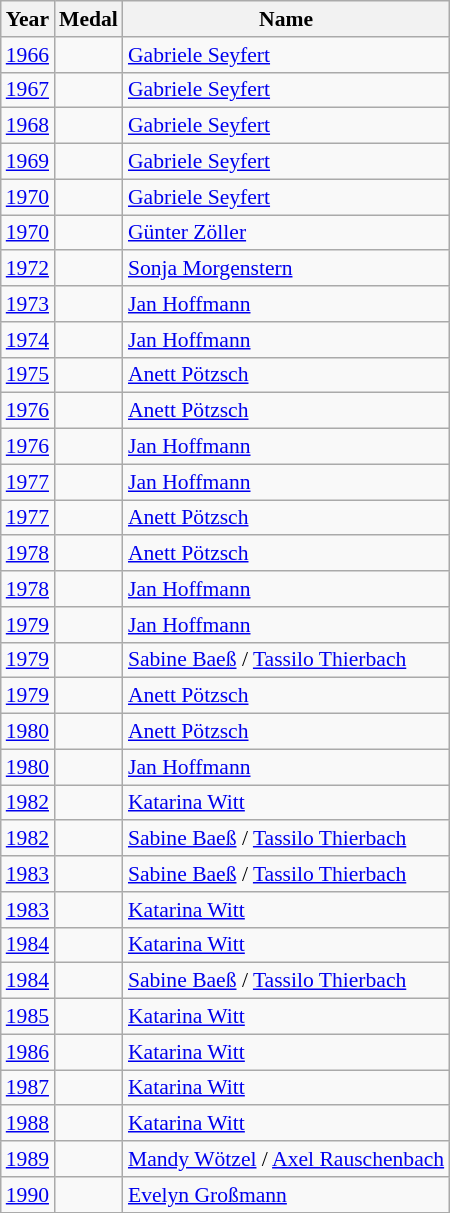<table class="wikitable" style="font-size:90%">
<tr>
<th>Year</th>
<th>Medal</th>
<th>Name</th>
</tr>
<tr>
<td><a href='#'>1966</a></td>
<td></td>
<td><a href='#'>Gabriele Seyfert</a></td>
</tr>
<tr>
<td><a href='#'>1967</a></td>
<td></td>
<td><a href='#'>Gabriele Seyfert</a></td>
</tr>
<tr>
<td><a href='#'>1968</a></td>
<td></td>
<td><a href='#'>Gabriele Seyfert</a></td>
</tr>
<tr>
<td><a href='#'>1969</a></td>
<td></td>
<td><a href='#'>Gabriele Seyfert</a></td>
</tr>
<tr>
<td><a href='#'>1970</a></td>
<td></td>
<td><a href='#'>Gabriele Seyfert</a></td>
</tr>
<tr>
<td><a href='#'>1970</a></td>
<td></td>
<td><a href='#'>Günter Zöller</a></td>
</tr>
<tr>
<td><a href='#'>1972</a></td>
<td></td>
<td><a href='#'>Sonja Morgenstern</a></td>
</tr>
<tr>
<td><a href='#'>1973</a></td>
<td></td>
<td><a href='#'>Jan Hoffmann</a></td>
</tr>
<tr>
<td><a href='#'>1974</a></td>
<td></td>
<td><a href='#'>Jan Hoffmann</a></td>
</tr>
<tr>
<td><a href='#'>1975</a></td>
<td></td>
<td><a href='#'>Anett Pötzsch</a></td>
</tr>
<tr>
<td><a href='#'>1976</a></td>
<td></td>
<td><a href='#'>Anett Pötzsch</a></td>
</tr>
<tr>
<td><a href='#'>1976</a></td>
<td></td>
<td><a href='#'>Jan Hoffmann</a></td>
</tr>
<tr>
<td><a href='#'>1977</a></td>
<td></td>
<td><a href='#'>Jan Hoffmann</a></td>
</tr>
<tr>
<td><a href='#'>1977</a></td>
<td></td>
<td><a href='#'>Anett Pötzsch</a></td>
</tr>
<tr>
<td><a href='#'>1978</a></td>
<td></td>
<td><a href='#'>Anett Pötzsch</a></td>
</tr>
<tr>
<td><a href='#'>1978</a></td>
<td></td>
<td><a href='#'>Jan Hoffmann</a></td>
</tr>
<tr>
<td><a href='#'>1979</a></td>
<td></td>
<td><a href='#'>Jan Hoffmann</a></td>
</tr>
<tr>
<td><a href='#'>1979</a></td>
<td></td>
<td><a href='#'>Sabine Baeß</a> / <a href='#'>Tassilo Thierbach</a></td>
</tr>
<tr>
<td><a href='#'>1979</a></td>
<td></td>
<td><a href='#'>Anett Pötzsch</a></td>
</tr>
<tr>
<td><a href='#'>1980</a></td>
<td></td>
<td><a href='#'>Anett Pötzsch</a></td>
</tr>
<tr>
<td><a href='#'>1980</a></td>
<td></td>
<td><a href='#'>Jan Hoffmann</a></td>
</tr>
<tr>
<td><a href='#'>1982</a></td>
<td></td>
<td><a href='#'>Katarina Witt</a></td>
</tr>
<tr>
<td><a href='#'>1982</a></td>
<td></td>
<td><a href='#'>Sabine Baeß</a> / <a href='#'>Tassilo Thierbach</a></td>
</tr>
<tr>
<td><a href='#'>1983</a></td>
<td></td>
<td><a href='#'>Sabine Baeß</a> / <a href='#'>Tassilo Thierbach</a></td>
</tr>
<tr>
<td><a href='#'>1983</a></td>
<td></td>
<td><a href='#'>Katarina Witt</a></td>
</tr>
<tr>
<td><a href='#'>1984</a></td>
<td></td>
<td><a href='#'>Katarina Witt</a></td>
</tr>
<tr>
<td><a href='#'>1984</a></td>
<td></td>
<td><a href='#'>Sabine Baeß</a> / <a href='#'>Tassilo Thierbach</a></td>
</tr>
<tr>
<td><a href='#'>1985</a></td>
<td></td>
<td><a href='#'>Katarina Witt</a></td>
</tr>
<tr>
<td><a href='#'>1986</a></td>
<td></td>
<td><a href='#'>Katarina Witt</a></td>
</tr>
<tr>
<td><a href='#'>1987</a></td>
<td></td>
<td><a href='#'>Katarina Witt</a></td>
</tr>
<tr>
<td><a href='#'>1988</a></td>
<td></td>
<td><a href='#'>Katarina Witt</a></td>
</tr>
<tr>
<td><a href='#'>1989</a></td>
<td></td>
<td><a href='#'>Mandy Wötzel</a> / <a href='#'>Axel Rauschenbach</a></td>
</tr>
<tr>
<td><a href='#'>1990</a></td>
<td></td>
<td><a href='#'>Evelyn Großmann</a></td>
</tr>
<tr>
</tr>
</table>
